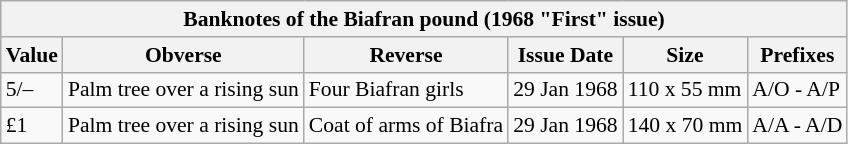<table class="wikitable" style="font-size: 90%">
<tr>
<th colspan="6">Banknotes of the Biafran pound (1968 "First" issue)</th>
</tr>
<tr>
<th>Value</th>
<th>Obverse</th>
<th>Reverse</th>
<th>Issue Date</th>
<th>Size</th>
<th>Prefixes</th>
</tr>
<tr>
<td>5/–</td>
<td>Palm tree over a rising sun</td>
<td>Four Biafran girls</td>
<td>29 Jan 1968</td>
<td>110 x 55 mm</td>
<td>A/O - A/P</td>
</tr>
<tr>
<td>£1</td>
<td>Palm tree over a rising sun</td>
<td>Coat of arms of Biafra</td>
<td>29 Jan 1968</td>
<td>140 x 70 mm</td>
<td>A/A - A/D</td>
</tr>
</table>
